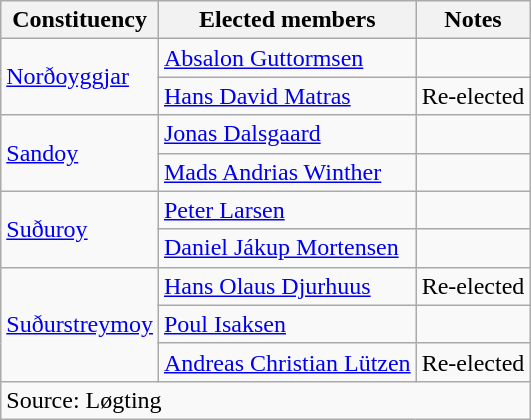<table class=wikitable>
<tr>
<th>Constituency</th>
<th>Elected members</th>
<th>Notes</th>
</tr>
<tr>
<td rowspan=2><a href='#'>Norðoyggjar</a></td>
<td><a href='#'>Absalon Guttormsen</a></td>
<td></td>
</tr>
<tr>
<td><a href='#'>Hans David Matras</a></td>
<td>Re-elected</td>
</tr>
<tr>
<td rowspan=2><a href='#'>Sandoy</a></td>
<td><a href='#'>Jonas Dalsgaard</a></td>
<td></td>
</tr>
<tr>
<td><a href='#'>Mads Andrias Winther</a></td>
<td></td>
</tr>
<tr>
<td rowspan=2><a href='#'>Suðuroy</a></td>
<td><a href='#'>Peter Larsen</a></td>
<td></td>
</tr>
<tr>
<td><a href='#'>Daniel Jákup Mortensen</a></td>
<td></td>
</tr>
<tr>
<td rowspan=3><a href='#'>Suðurstreymoy</a></td>
<td><a href='#'>Hans Olaus Djurhuus</a></td>
<td>Re-elected</td>
</tr>
<tr>
<td><a href='#'>Poul Isaksen</a></td>
<td></td>
</tr>
<tr>
<td><a href='#'>Andreas Christian Lützen</a></td>
<td>Re-elected</td>
</tr>
<tr>
<td colspan=3>Source: Løgting</td>
</tr>
</table>
